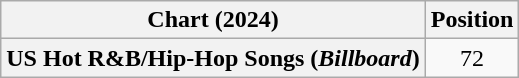<table class="wikitable plainrowheaders" style="text-align:center">
<tr>
<th scope="col">Chart (2024)</th>
<th scope="col">Position</th>
</tr>
<tr>
<th scope="row">US Hot R&B/Hip-Hop Songs (<em>Billboard</em>)</th>
<td>72</td>
</tr>
</table>
